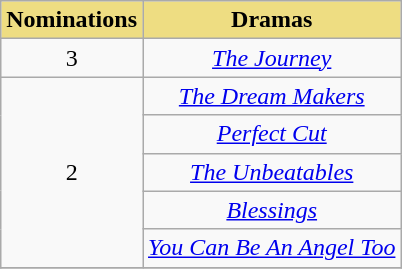<table class="wikitable" style="text-align:center;">
<tr>
<th style="background-color:#EEDD82; scope="col" width="55">Nominations</th>
<th style="background-color:#EEDD82; scope="col" align="center">Dramas</th>
</tr>
<tr>
<td style="text-align:center"rowspan=1>3</td>
<td><em><a href='#'>The Journey</a></em></td>
</tr>
<tr>
<td style="text-align:center"rowspan=5>2</td>
<td><em><a href='#'>The Dream Makers</a></em></td>
</tr>
<tr>
<td><em><a href='#'>Perfect Cut</a></em></td>
</tr>
<tr>
<td><em><a href='#'>The Unbeatables</a></em></td>
</tr>
<tr>
<td><em><a href='#'>Blessings</a></em></td>
</tr>
<tr>
<td><em><a href='#'>You Can Be An Angel Too</a></em></td>
</tr>
<tr>
</tr>
</table>
